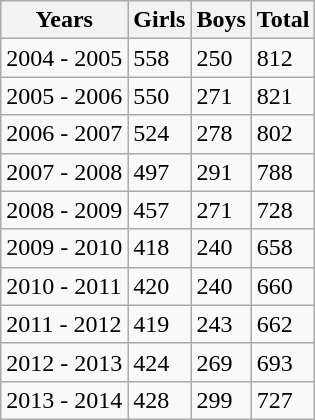<table class="wikitable">
<tr>
<th>Years</th>
<th>Girls</th>
<th>Boys</th>
<th>Total</th>
</tr>
<tr>
<td>2004 - 2005</td>
<td>558</td>
<td>250</td>
<td>812</td>
</tr>
<tr>
<td>2005 - 2006</td>
<td>550</td>
<td>271</td>
<td>821</td>
</tr>
<tr>
<td>2006 - 2007</td>
<td>524</td>
<td>278</td>
<td>802</td>
</tr>
<tr>
<td>2007 - 2008</td>
<td>497</td>
<td>291</td>
<td>788</td>
</tr>
<tr>
<td>2008 - 2009</td>
<td>457</td>
<td>271</td>
<td>728</td>
</tr>
<tr>
<td>2009 - 2010</td>
<td>418</td>
<td>240</td>
<td>658</td>
</tr>
<tr>
<td>2010 - 2011</td>
<td>420</td>
<td>240</td>
<td>660</td>
</tr>
<tr>
<td>2011 - 2012</td>
<td>419</td>
<td>243</td>
<td>662</td>
</tr>
<tr>
<td>2012 - 2013</td>
<td>424</td>
<td>269</td>
<td>693</td>
</tr>
<tr>
<td>2013 - 2014</td>
<td>428</td>
<td>299</td>
<td>727</td>
</tr>
</table>
